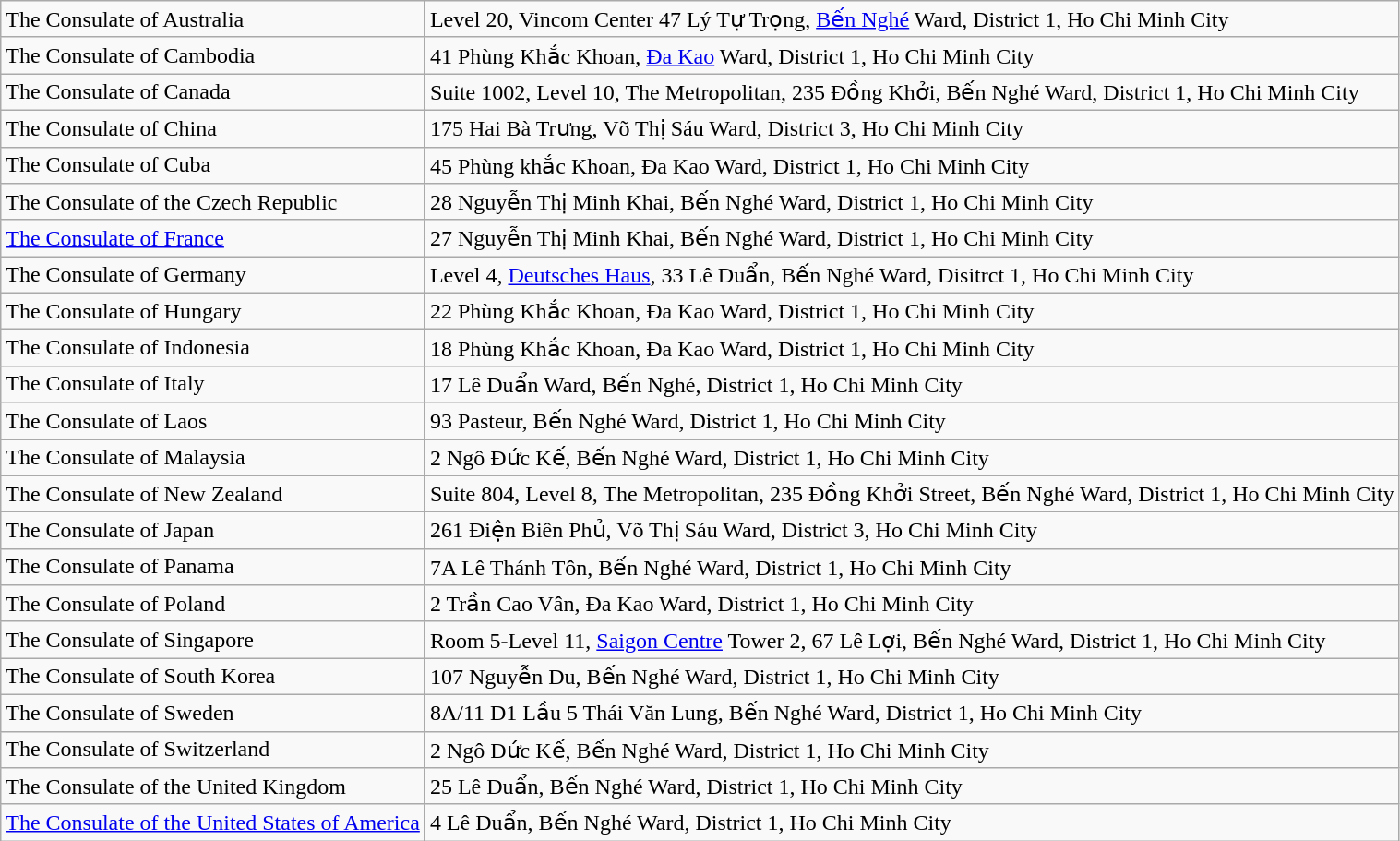<table class="wikitable">
<tr>
<td>The Consulate of Australia</td>
<td>Level 20, Vincom Center 47 Lý Tự Trọng, <a href='#'>Bến Nghé</a> Ward, District 1, Ho Chi Minh City</td>
</tr>
<tr>
<td>The Consulate of Cambodia</td>
<td>41 Phùng Khắc Khoan, <a href='#'>Đa Kao</a> Ward, District 1, Ho Chi Minh City</td>
</tr>
<tr>
<td>The Consulate of Canada</td>
<td>Suite 1002, Level 10, The Metropolitan, 235 Đồng Khởi, Bến Nghé Ward, District 1, Ho Chi Minh City</td>
</tr>
<tr>
<td>The Consulate of China</td>
<td>175 Hai Bà Trưng, Võ Thị Sáu Ward, District 3, Ho Chi Minh City</td>
</tr>
<tr>
<td>The Consulate of Cuba</td>
<td>45 Phùng khắc Khoan, Đa Kao Ward, District 1, Ho Chi Minh City</td>
</tr>
<tr>
<td>The Consulate of the Czech Republic</td>
<td>28 Nguyễn Thị Minh Khai, Bến Nghé Ward, District 1, Ho Chi Minh City</td>
</tr>
<tr>
<td><a href='#'>The Consulate of France</a></td>
<td>27 Nguyễn Thị Minh Khai, Bến Nghé Ward, District 1, Ho Chi Minh City</td>
</tr>
<tr>
<td>The Consulate of Germany</td>
<td>Level 4, <a href='#'>Deutsches Haus</a>, 33 Lê Duẩn, Bến Nghé Ward, Disitrct 1, Ho Chi Minh City</td>
</tr>
<tr>
<td>The Consulate of Hungary</td>
<td>22 Phùng Khắc Khoan, Đa Kao Ward, District 1, Ho Chi Minh City</td>
</tr>
<tr>
<td>The Consulate of Indonesia</td>
<td>18 Phùng Khắc Khoan, Đa Kao Ward, District 1, Ho Chi Minh City</td>
</tr>
<tr>
<td>The Consulate of Italy</td>
<td>17 Lê Duẩn Ward, Bến Nghé, District 1, Ho Chi Minh City</td>
</tr>
<tr>
<td>The Consulate of Laos</td>
<td>93 Pasteur, Bến Nghé Ward, District 1, Ho Chi Minh City</td>
</tr>
<tr>
<td>The Consulate of Malaysia</td>
<td>2 Ngô Đức Kế, Bến Nghé Ward, District 1, Ho Chi Minh City</td>
</tr>
<tr>
<td>The Consulate of New Zealand</td>
<td>Suite 804, Level 8, The Metropolitan, 235 Đồng Khởi Street, Bến Nghé Ward, District 1, Ho Chi Minh City</td>
</tr>
<tr>
<td>The Consulate of Japan</td>
<td>261 Điện Biên Phủ, Võ Thị Sáu Ward, District 3, Ho Chi Minh City</td>
</tr>
<tr>
<td>The Consulate of Panama</td>
<td>7A Lê Thánh Tôn, Bến Nghé Ward, District 1, Ho Chi Minh City</td>
</tr>
<tr>
<td>The Consulate of Poland</td>
<td>2 Trần Cao Vân, Đa Kao Ward, District 1, Ho Chi Minh City</td>
</tr>
<tr>
<td>The Consulate of Singapore</td>
<td>Room 5-Level 11, <a href='#'>Saigon Centre</a> Tower 2, 67 Lê Lợi, Bến Nghé Ward, District 1, Ho Chi Minh City</td>
</tr>
<tr>
<td>The Consulate of South Korea</td>
<td>107 Nguyễn Du, Bến Nghé Ward, District 1, Ho Chi Minh City</td>
</tr>
<tr>
<td>The Consulate of Sweden</td>
<td>8A/11 D1 Lầu 5 Thái Văn Lung, Bến Nghé Ward, District 1, Ho Chi Minh City</td>
</tr>
<tr>
<td>The Consulate of Switzerland</td>
<td>2 Ngô Đức Kế, Bến Nghé Ward, District 1, Ho Chi Minh City</td>
</tr>
<tr>
<td>The Consulate of the United Kingdom</td>
<td>25 Lê Duẩn, Bến Nghé Ward, District 1, Ho Chi Minh City</td>
</tr>
<tr>
<td><a href='#'>The Consulate of the United States of America</a></td>
<td>4 Lê Duẩn, Bến Nghé Ward, District 1, Ho Chi Minh City</td>
</tr>
</table>
